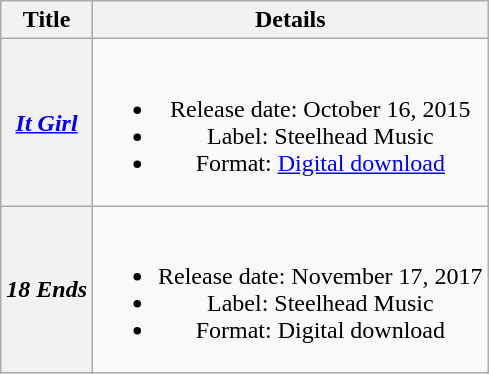<table class="wikitable plainrowheaders" style="text-align:center;">
<tr>
<th scope="col">Title</th>
<th scope="col">Details</th>
</tr>
<tr>
<th scope="row"><em><a href='#'>It Girl</a></em></th>
<td><br><ul><li>Release date: October 16, 2015</li><li>Label: Steelhead Music</li><li>Format: <a href='#'>Digital download</a></li></ul></td>
</tr>
<tr>
<th scope="row"><em>18 Ends</em></th>
<td><br><ul><li>Release date: November 17, 2017</li><li>Label: Steelhead Music</li><li>Format: Digital download</li></ul></td>
</tr>
</table>
